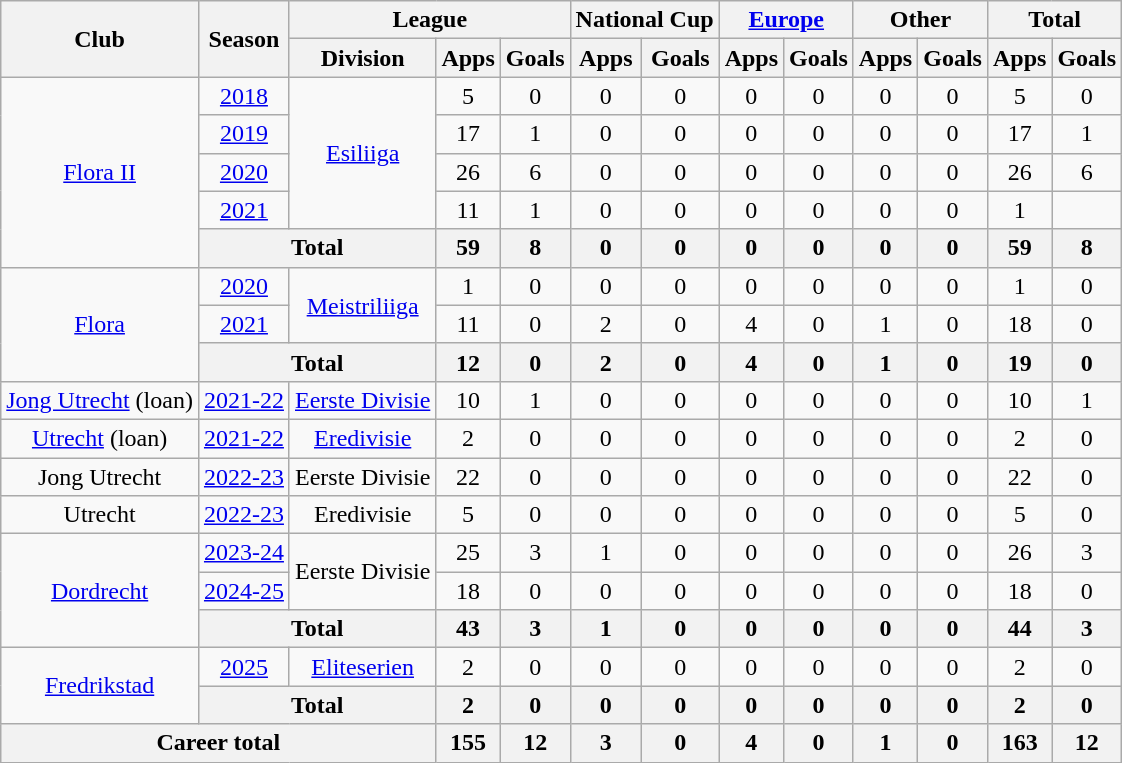<table class="wikitable" style="text-align: center">
<tr>
<th rowspan="2">Club</th>
<th rowspan="2">Season</th>
<th colspan="3">League</th>
<th colspan="2">National Cup</th>
<th colspan="2"><a href='#'>Europe</a></th>
<th colspan="2">Other</th>
<th colspan="2">Total</th>
</tr>
<tr>
<th>Division</th>
<th>Apps</th>
<th>Goals</th>
<th>Apps</th>
<th>Goals</th>
<th>Apps</th>
<th>Goals</th>
<th>Apps</th>
<th>Goals</th>
<th>Apps</th>
<th>Goals</th>
</tr>
<tr>
<td rowspan=5><a href='#'>Flora II</a></td>
<td><a href='#'>2018</a></td>
<td rowspan=4><a href='#'>Esiliiga</a></td>
<td>5</td>
<td>0</td>
<td>0</td>
<td>0</td>
<td>0</td>
<td>0</td>
<td>0</td>
<td>0</td>
<td>5</td>
<td>0</td>
</tr>
<tr>
<td><a href='#'>2019</a></td>
<td>17</td>
<td>1</td>
<td>0</td>
<td>0</td>
<td>0</td>
<td>0</td>
<td>0</td>
<td>0</td>
<td>17</td>
<td>1</td>
</tr>
<tr>
<td><a href='#'>2020</a></td>
<td>26</td>
<td>6</td>
<td>0</td>
<td>0</td>
<td>0</td>
<td>0</td>
<td>0</td>
<td>0</td>
<td>26</td>
<td>6</td>
</tr>
<tr>
<td><a href='#'>2021</a></td>
<td>11</td>
<td>1</td>
<td>0</td>
<td>0</td>
<td>0</td>
<td>0</td>
<td>0</td>
<td>0</td>
<td 11>1</td>
</tr>
<tr>
<th colspan="2">Total</th>
<th>59</th>
<th>8</th>
<th>0</th>
<th>0</th>
<th>0</th>
<th>0</th>
<th>0</th>
<th>0</th>
<th>59</th>
<th>8</th>
</tr>
<tr>
<td rowspan=3><a href='#'>Flora</a></td>
<td><a href='#'>2020</a></td>
<td rowspan=2><a href='#'>Meistriliiga</a></td>
<td>1</td>
<td>0</td>
<td>0</td>
<td>0</td>
<td>0</td>
<td>0</td>
<td>0</td>
<td>0</td>
<td>1</td>
<td>0</td>
</tr>
<tr>
<td><a href='#'>2021</a></td>
<td>11</td>
<td>0</td>
<td>2</td>
<td>0</td>
<td>4</td>
<td>0</td>
<td>1</td>
<td>0</td>
<td>18</td>
<td>0</td>
</tr>
<tr>
<th colspan="2">Total</th>
<th>12</th>
<th>0</th>
<th>2</th>
<th>0</th>
<th>4</th>
<th>0</th>
<th>1</th>
<th>0</th>
<th>19</th>
<th>0</th>
</tr>
<tr>
<td><a href='#'>Jong Utrecht</a> (loan)</td>
<td><a href='#'>2021-22</a></td>
<td><a href='#'>Eerste Divisie</a></td>
<td>10</td>
<td>1</td>
<td>0</td>
<td>0</td>
<td>0</td>
<td>0</td>
<td>0</td>
<td>0</td>
<td>10</td>
<td>1</td>
</tr>
<tr>
<td><a href='#'>Utrecht</a> (loan)</td>
<td><a href='#'>2021-22</a></td>
<td><a href='#'>Eredivisie</a></td>
<td>2</td>
<td>0</td>
<td>0</td>
<td>0</td>
<td>0</td>
<td>0</td>
<td>0</td>
<td>0</td>
<td>2</td>
<td>0</td>
</tr>
<tr>
<td>Jong Utrecht</td>
<td><a href='#'>2022-23</a></td>
<td>Eerste Divisie</td>
<td>22</td>
<td>0</td>
<td>0</td>
<td>0</td>
<td>0</td>
<td>0</td>
<td>0</td>
<td>0</td>
<td>22</td>
<td>0</td>
</tr>
<tr>
<td>Utrecht</td>
<td><a href='#'>2022-23</a></td>
<td>Eredivisie</td>
<td>5</td>
<td>0</td>
<td>0</td>
<td>0</td>
<td>0</td>
<td>0</td>
<td>0</td>
<td>0</td>
<td>5</td>
<td>0</td>
</tr>
<tr>
<td rowspan=3><a href='#'>Dordrecht</a></td>
<td><a href='#'>2023-24</a></td>
<td rowspan=2>Eerste Divisie</td>
<td>25</td>
<td>3</td>
<td>1</td>
<td>0</td>
<td>0</td>
<td>0</td>
<td>0</td>
<td>0</td>
<td>26</td>
<td>3</td>
</tr>
<tr>
<td><a href='#'>2024-25</a></td>
<td>18</td>
<td>0</td>
<td>0</td>
<td>0</td>
<td>0</td>
<td>0</td>
<td>0</td>
<td>0</td>
<td>18</td>
<td>0</td>
</tr>
<tr>
<th colspan="2">Total</th>
<th>43</th>
<th>3</th>
<th>1</th>
<th>0</th>
<th>0</th>
<th>0</th>
<th>0</th>
<th>0</th>
<th>44</th>
<th>3</th>
</tr>
<tr>
<td rowspan=2><a href='#'>Fredrikstad</a></td>
<td><a href='#'>2025</a></td>
<td><a href='#'>Eliteserien</a></td>
<td>2</td>
<td>0</td>
<td>0</td>
<td>0</td>
<td>0</td>
<td>0</td>
<td>0</td>
<td>0</td>
<td>2</td>
<td>0</td>
</tr>
<tr>
<th colspan="2">Total</th>
<th>2</th>
<th>0</th>
<th>0</th>
<th>0</th>
<th>0</th>
<th>0</th>
<th>0</th>
<th>0</th>
<th>2</th>
<th>0</th>
</tr>
<tr>
<th colspan="3">Career total</th>
<th>155</th>
<th>12</th>
<th>3</th>
<th>0</th>
<th>4</th>
<th>0</th>
<th>1</th>
<th>0</th>
<th>163</th>
<th>12</th>
</tr>
</table>
